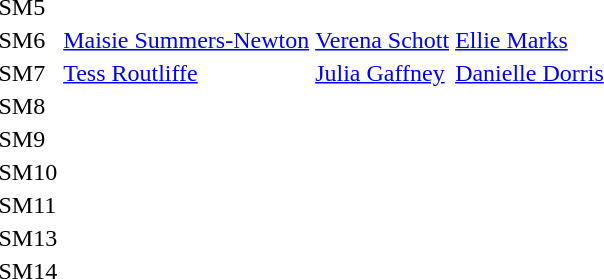<table>
<tr>
<td>SM5</td>
<td></td>
<td></td>
<td></td>
</tr>
<tr>
<td>SM6</td>
<td><a href='#'>Maisie Summers-Newton</a><br></td>
<td><a href='#'>Verena Schott</a><br></td>
<td><a href='#'>Ellie Marks</a><br></td>
</tr>
<tr>
<td>SM7</td>
<td><a href='#'>Tess Routliffe</a><br></td>
<td><a href='#'>Julia Gaffney</a><br></td>
<td><a href='#'>Danielle Dorris</a><br></td>
</tr>
<tr>
<td>SM8</td>
<td></td>
<td></td>
<td></td>
</tr>
<tr>
<td>SM9</td>
<td></td>
<td></td>
<td></td>
</tr>
<tr>
<td>SM10</td>
<td></td>
<td></td>
<td></td>
</tr>
<tr>
<td>SM11</td>
<td></td>
<td></td>
<td></td>
</tr>
<tr>
<td>SM13</td>
<td></td>
<td></td>
<td></td>
</tr>
<tr>
<td>SM14</td>
<td></td>
<td></td>
<td></td>
</tr>
</table>
